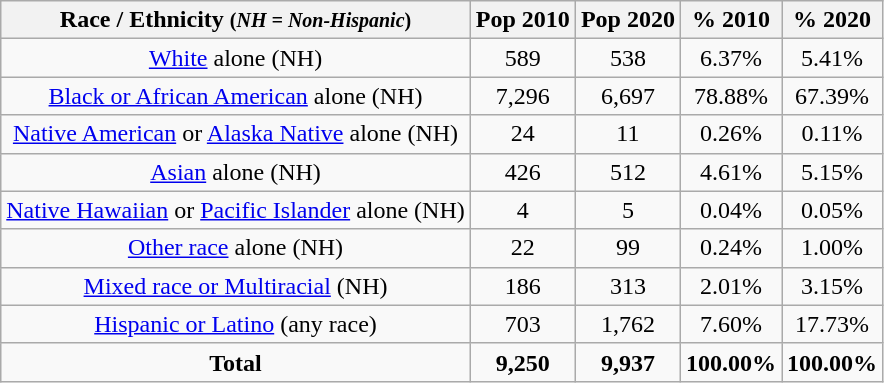<table class="wikitable" style="text-align:center;">
<tr>
<th>Race / Ethnicity <small>(<em>NH = Non-Hispanic</em>)</small></th>
<th>Pop 2010</th>
<th>Pop 2020</th>
<th>% 2010</th>
<th>% 2020</th>
</tr>
<tr>
<td><a href='#'>White</a> alone (NH)</td>
<td>589</td>
<td>538</td>
<td>6.37%</td>
<td>5.41%</td>
</tr>
<tr>
<td><a href='#'>Black or African American</a> alone (NH)</td>
<td>7,296</td>
<td>6,697</td>
<td>78.88%</td>
<td>67.39%</td>
</tr>
<tr>
<td><a href='#'>Native American</a> or <a href='#'>Alaska Native</a> alone (NH)</td>
<td>24</td>
<td>11</td>
<td>0.26%</td>
<td>0.11%</td>
</tr>
<tr>
<td><a href='#'>Asian</a> alone (NH)</td>
<td>426</td>
<td>512</td>
<td>4.61%</td>
<td>5.15%</td>
</tr>
<tr>
<td><a href='#'>Native Hawaiian</a> or <a href='#'>Pacific Islander</a> alone (NH)</td>
<td>4</td>
<td>5</td>
<td>0.04%</td>
<td>0.05%</td>
</tr>
<tr>
<td><a href='#'>Other race</a> alone (NH)</td>
<td>22</td>
<td>99</td>
<td>0.24%</td>
<td>1.00%</td>
</tr>
<tr>
<td><a href='#'>Mixed race or Multiracial</a> (NH)</td>
<td>186</td>
<td>313</td>
<td>2.01%</td>
<td>3.15%</td>
</tr>
<tr>
<td><a href='#'>Hispanic or Latino</a> (any race)</td>
<td>703</td>
<td>1,762</td>
<td>7.60%</td>
<td>17.73%</td>
</tr>
<tr>
<td><strong>Total</strong></td>
<td><strong>9,250</strong></td>
<td><strong>9,937</strong></td>
<td><strong>100.00%</strong></td>
<td><strong>100.00%</strong></td>
</tr>
</table>
